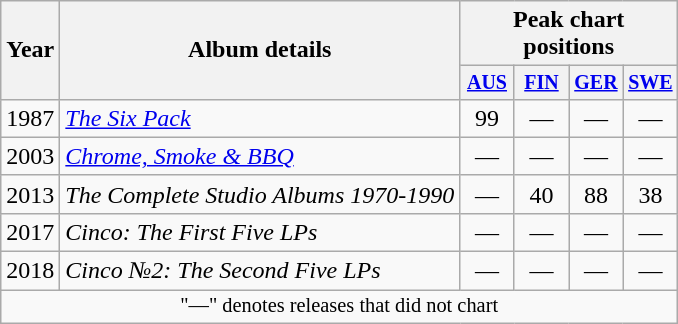<table class="wikitable" style="text-align:center;">
<tr>
<th rowspan="2">Year</th>
<th rowspan="2">Album details</th>
<th colspan="4">Peak chart positions</th>
</tr>
<tr style="font-size:smaller;">
<th style="width:30px;"><a href='#'>AUS</a><br></th>
<th style="width:30px;"><a href='#'>FIN</a><br></th>
<th style="width:30px;"><a href='#'>GER</a><br></th>
<th style="width:30px;"><a href='#'>SWE</a><br></th>
</tr>
<tr>
<td>1987</td>
<td style="text-align:left;"><em><a href='#'>The Six Pack</a></em> </td>
<td>99</td>
<td>—</td>
<td>—</td>
<td>—</td>
</tr>
<tr>
<td>2003</td>
<td style="text-align:left;"><em><a href='#'>Chrome, Smoke & BBQ</a></em> </td>
<td>—</td>
<td>—</td>
<td>—</td>
<td>—</td>
</tr>
<tr>
<td>2013</td>
<td style="text-align:left;"><em>The Complete Studio Albums 1970-1990</em> </td>
<td>—</td>
<td>40</td>
<td>88</td>
<td>38</td>
</tr>
<tr>
<td>2017</td>
<td style="text-align:left;"><em>Cinco: The First Five LPs</em> </td>
<td>—</td>
<td>—</td>
<td>—</td>
<td>—</td>
</tr>
<tr>
<td>2018</td>
<td style="text-align:left;"><em>Cinco №2: The Second Five LPs</em> </td>
<td>—</td>
<td>—</td>
<td>—</td>
<td>—</td>
</tr>
<tr>
<td colspan="6" style="font-size:85%">"—" denotes releases that did not chart</td>
</tr>
</table>
